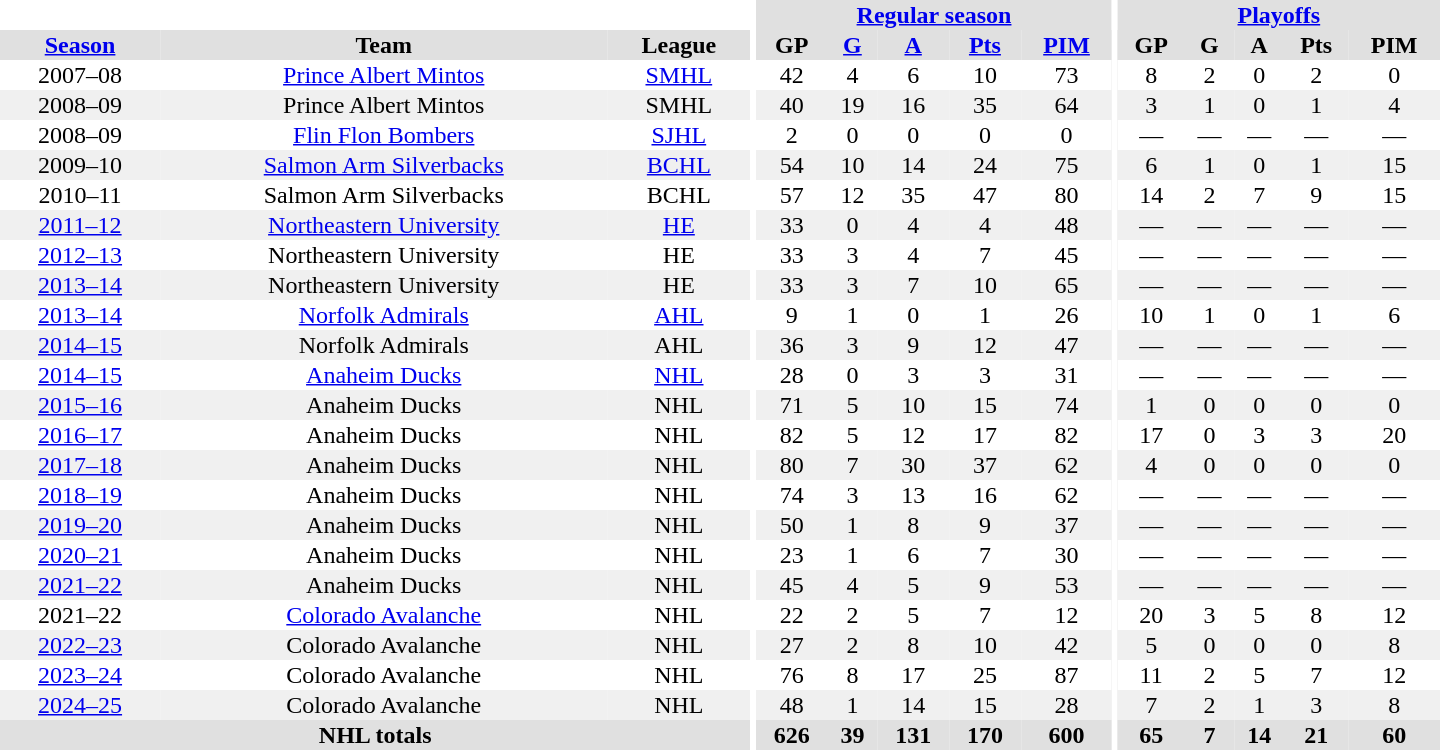<table border="0" cellpadding="1" cellspacing="0" style="text-align:center; width:60em">
<tr bgcolor="#e0e0e0">
<th colspan="3" bgcolor="#ffffff"></th>
<th rowspan="100" bgcolor="#ffffff"></th>
<th colspan="5"><a href='#'>Regular season</a></th>
<th rowspan="100" bgcolor="#ffffff"></th>
<th colspan="5"><a href='#'>Playoffs</a></th>
</tr>
<tr bgcolor="#e0e0e0">
<th><a href='#'>Season</a></th>
<th>Team</th>
<th>League</th>
<th>GP</th>
<th><a href='#'>G</a></th>
<th><a href='#'>A</a></th>
<th><a href='#'>Pts</a></th>
<th><a href='#'>PIM</a></th>
<th>GP</th>
<th>G</th>
<th>A</th>
<th>Pts</th>
<th>PIM</th>
</tr>
<tr>
<td>2007–08</td>
<td><a href='#'>Prince Albert Mintos</a></td>
<td><a href='#'>SMHL</a></td>
<td>42</td>
<td>4</td>
<td>6</td>
<td>10</td>
<td>73</td>
<td>8</td>
<td>2</td>
<td>0</td>
<td>2</td>
<td>0</td>
</tr>
<tr bgcolor="#f0f0f0">
<td>2008–09</td>
<td>Prince Albert Mintos</td>
<td>SMHL</td>
<td>40</td>
<td>19</td>
<td>16</td>
<td>35</td>
<td>64</td>
<td>3</td>
<td>1</td>
<td>0</td>
<td>1</td>
<td>4</td>
</tr>
<tr>
<td>2008–09</td>
<td><a href='#'>Flin Flon Bombers</a></td>
<td><a href='#'>SJHL</a></td>
<td>2</td>
<td>0</td>
<td>0</td>
<td>0</td>
<td>0</td>
<td>—</td>
<td>—</td>
<td>—</td>
<td>—</td>
<td>—</td>
</tr>
<tr bgcolor="#f0f0f0">
<td>2009–10</td>
<td><a href='#'>Salmon Arm Silverbacks</a></td>
<td><a href='#'>BCHL</a></td>
<td>54</td>
<td>10</td>
<td>14</td>
<td>24</td>
<td>75</td>
<td>6</td>
<td>1</td>
<td>0</td>
<td>1</td>
<td>15</td>
</tr>
<tr>
<td>2010–11</td>
<td>Salmon Arm Silverbacks</td>
<td>BCHL</td>
<td>57</td>
<td>12</td>
<td>35</td>
<td>47</td>
<td>80</td>
<td>14</td>
<td>2</td>
<td>7</td>
<td>9</td>
<td>15</td>
</tr>
<tr bgcolor="#f0f0f0">
<td><a href='#'>2011–12</a></td>
<td><a href='#'>Northeastern University</a></td>
<td><a href='#'>HE</a></td>
<td>33</td>
<td>0</td>
<td>4</td>
<td>4</td>
<td>48</td>
<td>—</td>
<td>—</td>
<td>—</td>
<td>—</td>
<td>—</td>
</tr>
<tr>
<td><a href='#'>2012–13</a></td>
<td>Northeastern University</td>
<td>HE</td>
<td>33</td>
<td>3</td>
<td>4</td>
<td>7</td>
<td>45</td>
<td>—</td>
<td>—</td>
<td>—</td>
<td>—</td>
<td>—</td>
</tr>
<tr bgcolor="#f0f0f0">
<td><a href='#'>2013–14</a></td>
<td>Northeastern University</td>
<td>HE</td>
<td>33</td>
<td>3</td>
<td>7</td>
<td>10</td>
<td>65</td>
<td>—</td>
<td>—</td>
<td>—</td>
<td>—</td>
<td>—</td>
</tr>
<tr>
<td><a href='#'>2013–14</a></td>
<td><a href='#'>Norfolk Admirals</a></td>
<td><a href='#'>AHL</a></td>
<td>9</td>
<td>1</td>
<td>0</td>
<td>1</td>
<td>26</td>
<td>10</td>
<td>1</td>
<td>0</td>
<td>1</td>
<td>6</td>
</tr>
<tr bgcolor="#f0f0f0">
<td><a href='#'>2014–15</a></td>
<td>Norfolk Admirals</td>
<td>AHL</td>
<td>36</td>
<td>3</td>
<td>9</td>
<td>12</td>
<td>47</td>
<td>—</td>
<td>—</td>
<td>—</td>
<td>—</td>
<td>—</td>
</tr>
<tr>
<td><a href='#'>2014–15</a></td>
<td><a href='#'>Anaheim Ducks</a></td>
<td><a href='#'>NHL</a></td>
<td>28</td>
<td>0</td>
<td>3</td>
<td>3</td>
<td>31</td>
<td>—</td>
<td>—</td>
<td>—</td>
<td>—</td>
<td>—</td>
</tr>
<tr bgcolor="#f0f0f0">
<td><a href='#'>2015–16</a></td>
<td>Anaheim Ducks</td>
<td>NHL</td>
<td>71</td>
<td>5</td>
<td>10</td>
<td>15</td>
<td>74</td>
<td>1</td>
<td>0</td>
<td>0</td>
<td>0</td>
<td>0</td>
</tr>
<tr>
<td><a href='#'>2016–17</a></td>
<td>Anaheim Ducks</td>
<td>NHL</td>
<td>82</td>
<td>5</td>
<td>12</td>
<td>17</td>
<td>82</td>
<td>17</td>
<td>0</td>
<td>3</td>
<td>3</td>
<td>20</td>
</tr>
<tr bgcolor="#f0f0f0">
<td><a href='#'>2017–18</a></td>
<td>Anaheim Ducks</td>
<td>NHL</td>
<td>80</td>
<td>7</td>
<td>30</td>
<td>37</td>
<td>62</td>
<td>4</td>
<td>0</td>
<td>0</td>
<td>0</td>
<td>0</td>
</tr>
<tr>
<td><a href='#'>2018–19</a></td>
<td>Anaheim Ducks</td>
<td>NHL</td>
<td>74</td>
<td>3</td>
<td>13</td>
<td>16</td>
<td>62</td>
<td>—</td>
<td>—</td>
<td>—</td>
<td>—</td>
<td>—</td>
</tr>
<tr bgcolor="#f0f0f0">
<td><a href='#'>2019–20</a></td>
<td>Anaheim Ducks</td>
<td>NHL</td>
<td>50</td>
<td>1</td>
<td>8</td>
<td>9</td>
<td>37</td>
<td>—</td>
<td>—</td>
<td>—</td>
<td>—</td>
<td>—</td>
</tr>
<tr>
<td><a href='#'>2020–21</a></td>
<td>Anaheim Ducks</td>
<td>NHL</td>
<td>23</td>
<td>1</td>
<td>6</td>
<td>7</td>
<td>30</td>
<td>—</td>
<td>—</td>
<td>—</td>
<td>—</td>
<td>—</td>
</tr>
<tr bgcolor="#f0f0f0">
<td><a href='#'>2021–22</a></td>
<td>Anaheim Ducks</td>
<td>NHL</td>
<td>45</td>
<td>4</td>
<td>5</td>
<td>9</td>
<td>53</td>
<td>—</td>
<td>—</td>
<td>—</td>
<td>—</td>
<td>—</td>
</tr>
<tr>
<td>2021–22</td>
<td><a href='#'>Colorado Avalanche</a></td>
<td>NHL</td>
<td>22</td>
<td>2</td>
<td>5</td>
<td>7</td>
<td>12</td>
<td>20</td>
<td>3</td>
<td>5</td>
<td>8</td>
<td>12</td>
</tr>
<tr bgcolor="#f0f0f0">
<td><a href='#'>2022–23</a></td>
<td>Colorado Avalanche</td>
<td>NHL</td>
<td>27</td>
<td>2</td>
<td>8</td>
<td>10</td>
<td>42</td>
<td>5</td>
<td>0</td>
<td>0</td>
<td>0</td>
<td>8</td>
</tr>
<tr>
<td><a href='#'>2023–24</a></td>
<td>Colorado Avalanche</td>
<td>NHL</td>
<td>76</td>
<td>8</td>
<td>17</td>
<td>25</td>
<td>87</td>
<td>11</td>
<td>2</td>
<td>5</td>
<td>7</td>
<td>12</td>
</tr>
<tr bgcolor="#f0f0f0">
<td><a href='#'>2024–25</a></td>
<td>Colorado Avalanche</td>
<td>NHL</td>
<td>48</td>
<td>1</td>
<td>14</td>
<td>15</td>
<td>28</td>
<td>7</td>
<td>2</td>
<td>1</td>
<td>3</td>
<td>8</td>
</tr>
<tr bgcolor="#e0e0e0">
<th colspan="3">NHL totals</th>
<th>626</th>
<th>39</th>
<th>131</th>
<th>170</th>
<th>600</th>
<th>65</th>
<th>7</th>
<th>14</th>
<th>21</th>
<th>60</th>
</tr>
</table>
